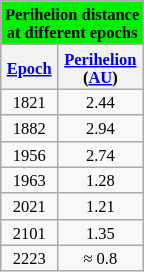<table class=wikitable style="text-align:center; font-size:11px; float:right; margin:2px">
<tr bgcolor= style="font-size: smaller;">
<td colspan="8" style="text-align:center;"><strong>Perihelion distance<br>at different epochs</strong></td>
</tr>
<tr>
<th><a href='#'>Epoch</a></th>
<th><a href='#'>Perihelion</a><br>(<a href='#'>AU</a>)</th>
</tr>
<tr>
<td>1821</td>
<td>2.44</td>
</tr>
<tr>
<td>1882</td>
<td>2.94</td>
</tr>
<tr>
<td>1956</td>
<td>2.74</td>
</tr>
<tr>
<td>1963</td>
<td>1.28</td>
</tr>
<tr>
<td>2021</td>
<td>1.21</td>
</tr>
<tr>
<td>2101</td>
<td>1.35</td>
</tr>
<tr>
<td>2223</td>
<td>≈ 0.8</td>
</tr>
</table>
